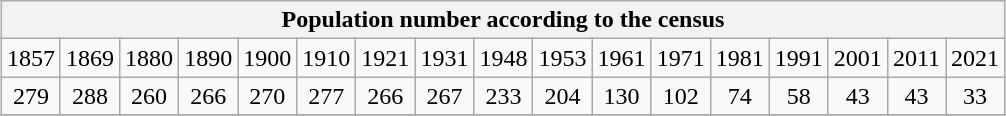<table class="wikitable" style="margin: 0.5em auto; text-align: center;">
<tr>
<th colspan="17">Population number according to the census</th>
</tr>
<tr>
<td>1857</td>
<td>1869</td>
<td>1880</td>
<td>1890</td>
<td>1900</td>
<td>1910</td>
<td>1921</td>
<td>1931</td>
<td>1948</td>
<td>1953</td>
<td>1961</td>
<td>1971</td>
<td>1981</td>
<td>1991</td>
<td>2001</td>
<td>2011</td>
<td>2021</td>
</tr>
<tr>
<td>279</td>
<td>288</td>
<td>260</td>
<td>266</td>
<td>270</td>
<td>277</td>
<td>266</td>
<td>267</td>
<td>233</td>
<td>204</td>
<td>130</td>
<td>102</td>
<td>74</td>
<td>58</td>
<td>43</td>
<td>43</td>
<td>33</td>
</tr>
<tr>
</tr>
</table>
